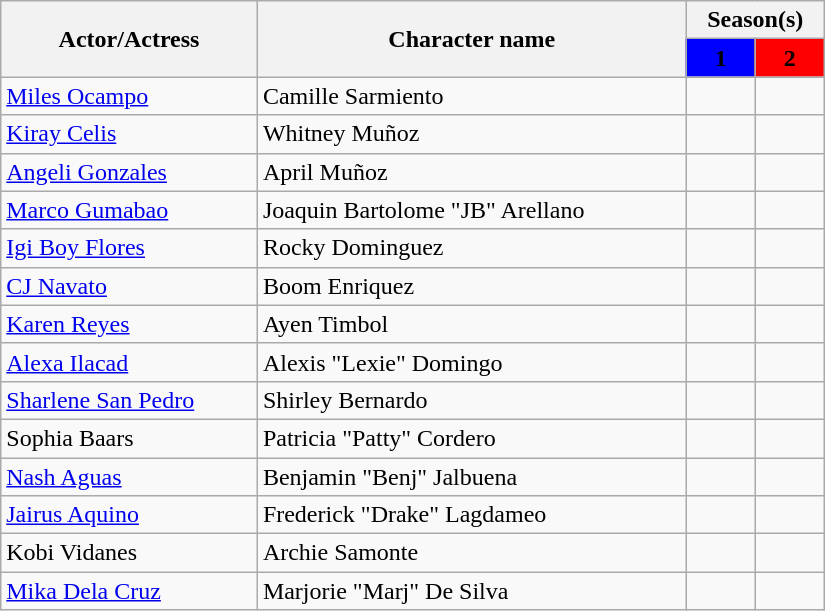<table class="wikitable" width="550px">
<tr>
<th rowspan=2>Actor/Actress</th>
<th rowspan=2>Character name</th>
<th colspan=2>Season(s)</th>
</tr>
<tr>
<th style="background:blue; text-align:center;">1</th>
<th style="background:red; text-align:center;">2</th>
</tr>
<tr>
<td><a href='#'>Miles Ocampo</a></td>
<td>Camille Sarmiento</td>
<td></td>
<td></td>
</tr>
<tr>
<td><a href='#'>Kiray Celis</a></td>
<td>Whitney Muñoz</td>
<td></td>
<td></td>
</tr>
<tr>
<td><a href='#'>Angeli Gonzales</a></td>
<td>April Muñoz</td>
<td></td>
<td></td>
</tr>
<tr>
<td><a href='#'>Marco Gumabao</a></td>
<td>Joaquin Bartolome "JB" Arellano</td>
<td></td>
<td></td>
</tr>
<tr>
<td><a href='#'>Igi Boy Flores</a></td>
<td>Rocky Dominguez</td>
<td></td>
<td></td>
</tr>
<tr>
<td><a href='#'>CJ Navato</a></td>
<td>Boom Enriquez</td>
<td></td>
<td></td>
</tr>
<tr>
<td><a href='#'>Karen Reyes</a></td>
<td>Ayen Timbol</td>
<td></td>
<td></td>
</tr>
<tr>
<td><a href='#'>Alexa Ilacad</a></td>
<td>Alexis "Lexie" Domingo</td>
<td></td>
<td></td>
</tr>
<tr>
<td><a href='#'>Sharlene San Pedro</a></td>
<td>Shirley Bernardo</td>
<td></td>
<td></td>
</tr>
<tr>
<td>Sophia Baars</td>
<td>Patricia "Patty" Cordero</td>
<td></td>
<td></td>
</tr>
<tr>
<td><a href='#'>Nash Aguas</a></td>
<td>Benjamin "Benj" Jalbuena</td>
<td></td>
<td></td>
</tr>
<tr>
<td><a href='#'>Jairus Aquino</a></td>
<td>Frederick "Drake" Lagdameo</td>
<td></td>
<td></td>
</tr>
<tr>
<td>Kobi Vidanes</td>
<td>Archie Samonte</td>
<td></td>
<td></td>
</tr>
<tr>
<td><a href='#'>Mika Dela Cruz</a></td>
<td>Marjorie "Marj" De Silva</td>
<td></td>
<td></td>
</tr>
</table>
